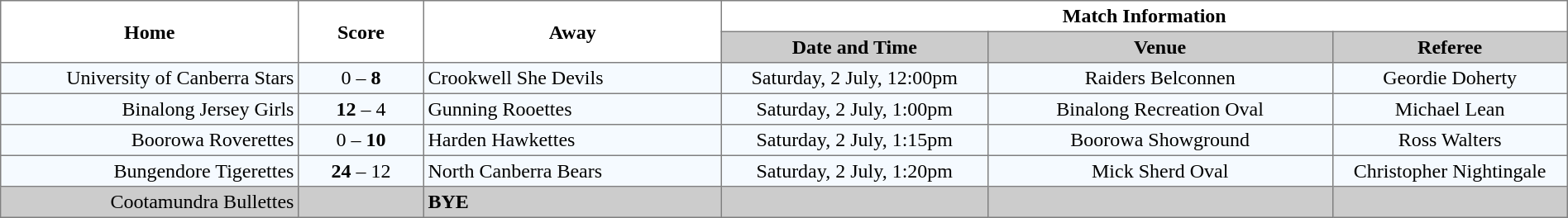<table width="100%" cellspacing="0" cellpadding="3" border="1" style="border-collapse:collapse;  text-align:center;">
<tr>
<th rowspan="2" width="19%">Home</th>
<th rowspan="2" width="8%">Score</th>
<th rowspan="2" width="19%">Away</th>
<th colspan="3">Match Information</th>
</tr>
<tr bgcolor="#CCCCCC">
<th width="17%">Date and Time</th>
<th width="22%">Venue</th>
<th width="50%">Referee</th>
</tr>
<tr style="text-align:center; background:#f5faff;">
<td align="right">University of Canberra Stars </td>
<td>0 – <strong>8</strong></td>
<td align="left"> Crookwell She Devils</td>
<td>Saturday, 2 July, 12:00pm</td>
<td>Raiders Belconnen</td>
<td>Geordie Doherty</td>
</tr>
<tr style="text-align:center; background:#f5faff;">
<td align="right">Binalong Jersey Girls </td>
<td><strong>12</strong> – 4</td>
<td align="left"> Gunning Rooettes</td>
<td>Saturday, 2 July, 1:00pm</td>
<td>Binalong Recreation Oval</td>
<td>Michael Lean</td>
</tr>
<tr style="text-align:center; background:#f5faff;">
<td align="right">Boorowa Roverettes </td>
<td>0 – <strong>10</strong></td>
<td align="left"> Harden Hawkettes</td>
<td>Saturday, 2 July, 1:15pm</td>
<td>Boorowa Showground</td>
<td>Ross Walters</td>
</tr>
<tr style="text-align:center; background:#f5faff;">
<td align="right">Bungendore Tigerettes </td>
<td><strong>24</strong> – 12</td>
<td align="left"> North Canberra Bears</td>
<td>Saturday, 2 July, 1:20pm</td>
<td>Mick Sherd Oval</td>
<td>Christopher Nightingale</td>
</tr>
<tr style="text-align:center; background:#CCCCCC;">
<td align="right">Cootamundra Bullettes </td>
<td></td>
<td align="left"><strong>BYE</strong></td>
<td></td>
<td></td>
<td></td>
</tr>
</table>
